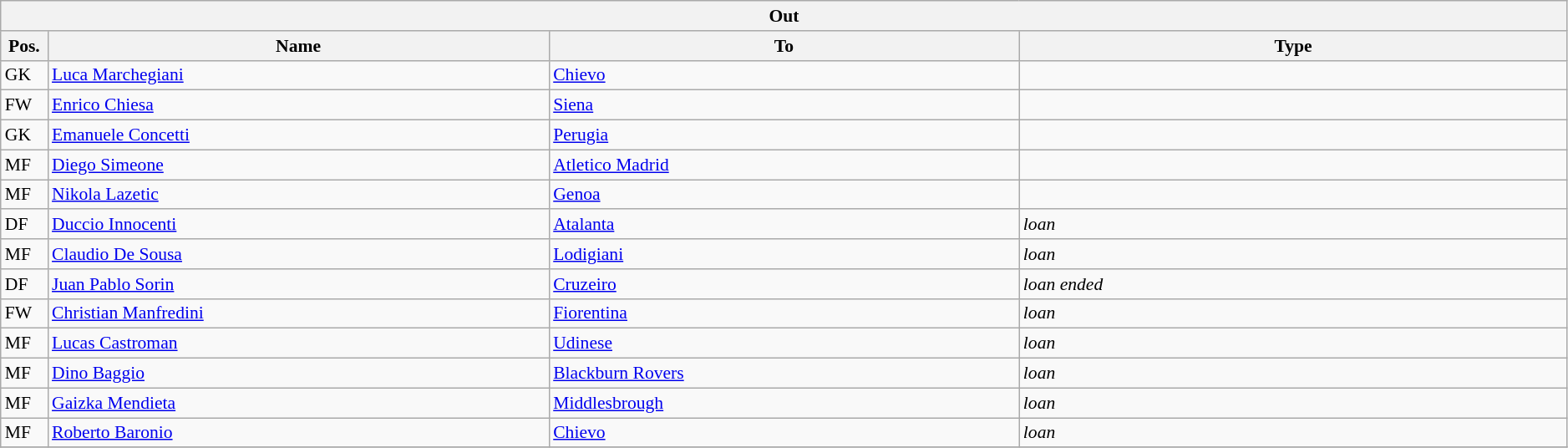<table class="wikitable" style="font-size:90%;width:99%;">
<tr>
<th colspan="4">Out</th>
</tr>
<tr>
<th width=3%>Pos.</th>
<th width=32%>Name</th>
<th width=30%>To</th>
<th width=35%>Type</th>
</tr>
<tr>
<td>GK</td>
<td><a href='#'>Luca Marchegiani</a></td>
<td><a href='#'>Chievo</a></td>
<td></td>
</tr>
<tr>
<td>FW</td>
<td><a href='#'>Enrico Chiesa</a></td>
<td><a href='#'>Siena</a></td>
<td></td>
</tr>
<tr>
<td>GK</td>
<td><a href='#'>Emanuele Concetti</a></td>
<td><a href='#'>Perugia</a></td>
<td></td>
</tr>
<tr>
<td>MF</td>
<td><a href='#'>Diego Simeone</a></td>
<td><a href='#'>Atletico Madrid</a></td>
<td></td>
</tr>
<tr>
<td>MF</td>
<td><a href='#'>Nikola Lazetic</a></td>
<td><a href='#'>Genoa</a></td>
<td></td>
</tr>
<tr>
<td>DF</td>
<td><a href='#'>Duccio Innocenti</a></td>
<td><a href='#'>Atalanta</a></td>
<td><em>loan</em></td>
</tr>
<tr>
<td>MF</td>
<td><a href='#'>Claudio De Sousa</a></td>
<td><a href='#'>Lodigiani</a></td>
<td><em>loan</em></td>
</tr>
<tr>
<td>DF</td>
<td><a href='#'>Juan Pablo Sorin</a></td>
<td><a href='#'>Cruzeiro</a></td>
<td><em>loan ended</em></td>
</tr>
<tr>
<td>FW</td>
<td><a href='#'>Christian Manfredini</a></td>
<td><a href='#'>Fiorentina</a></td>
<td><em>loan</em></td>
</tr>
<tr>
<td>MF</td>
<td><a href='#'>Lucas Castroman</a></td>
<td><a href='#'>Udinese</a></td>
<td><em>loan</em></td>
</tr>
<tr>
<td>MF</td>
<td><a href='#'>Dino Baggio</a></td>
<td><a href='#'>Blackburn Rovers</a></td>
<td><em>loan</em></td>
</tr>
<tr>
<td>MF</td>
<td><a href='#'>Gaizka Mendieta</a></td>
<td><a href='#'>Middlesbrough</a></td>
<td><em>loan </em></td>
</tr>
<tr>
<td>MF</td>
<td><a href='#'>Roberto Baronio</a></td>
<td><a href='#'>Chievo</a></td>
<td><em>loan</em></td>
</tr>
<tr>
</tr>
</table>
